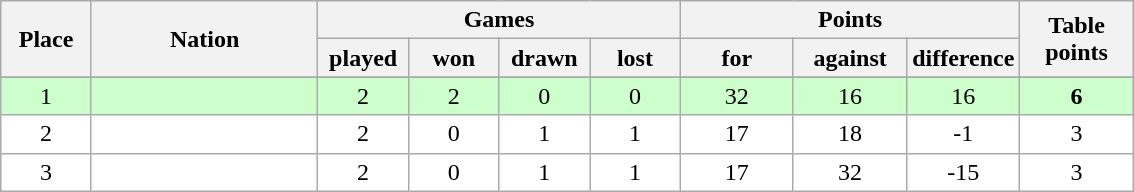<table class="wikitable">
<tr>
<th rowspan=2 width="8%">Place</th>
<th rowspan=2 width="20%">Nation</th>
<th colspan=4 width="32%">Games</th>
<th colspan=3 width="30%">Points</th>
<th rowspan=2 width="10%">Table<br>points</th>
</tr>
<tr>
<th width="8%">played</th>
<th width="8%">won</th>
<th width="8%">drawn</th>
<th width="8%">lost</th>
<th width="10%">for</th>
<th width="10%">against</th>
<th width="10%">difference</th>
</tr>
<tr>
</tr>
<tr bgcolor=#ccffcc align=center>
<td>1</td>
<td align=left><strong></strong></td>
<td>2</td>
<td>2</td>
<td>0</td>
<td>0</td>
<td>32</td>
<td>16</td>
<td>16</td>
<td><strong>6</strong></td>
</tr>
<tr bgcolor=#ffffff align=center>
<td>2</td>
<td align=left></td>
<td>2</td>
<td>0</td>
<td>1</td>
<td>1</td>
<td>17</td>
<td>18</td>
<td>-1</td>
<td>3</td>
</tr>
<tr bgcolor=#ffffff align=center>
<td>3</td>
<td align=left></td>
<td>2</td>
<td>0</td>
<td>1</td>
<td>1</td>
<td>17</td>
<td>32</td>
<td>-15</td>
<td>3</td>
</tr>
</table>
